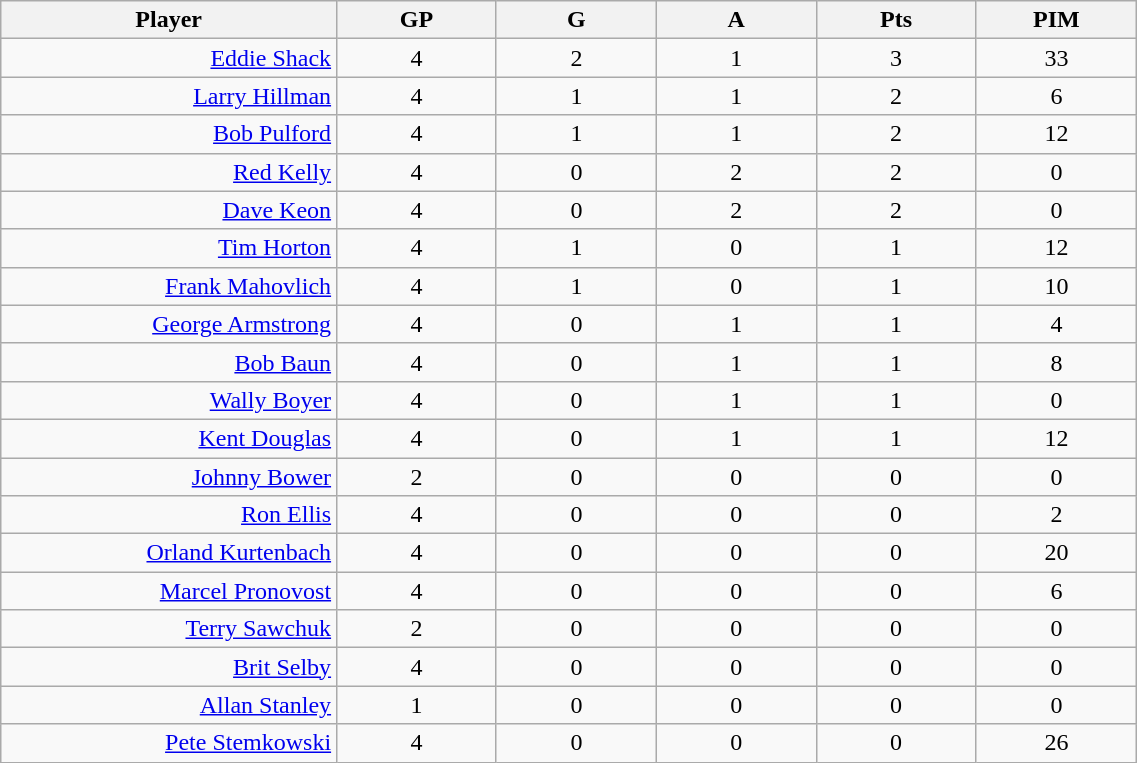<table class="wikitable sortable" width="60%">
<tr ALIGN="center">
<th bgcolor="#DDDDFF" width="10%">Player</th>
<th bgcolor="#DDDDFF" width="5%">GP</th>
<th bgcolor="#DDDDFF" width="5%">G</th>
<th bgcolor="#DDDDFF" width="5%">A</th>
<th bgcolor="#DDDDFF" width="5%">Pts</th>
<th bgcolor="#DDDDFF" width="5%">PIM</th>
</tr>
<tr align="center">
<td align="right"><a href='#'>Eddie Shack</a></td>
<td>4</td>
<td>2</td>
<td>1</td>
<td>3</td>
<td>33</td>
</tr>
<tr align="center">
<td align="right"><a href='#'>Larry Hillman</a></td>
<td>4</td>
<td>1</td>
<td>1</td>
<td>2</td>
<td>6</td>
</tr>
<tr align="center">
<td align="right"><a href='#'>Bob Pulford</a></td>
<td>4</td>
<td>1</td>
<td>1</td>
<td>2</td>
<td>12</td>
</tr>
<tr align="center">
<td align="right"><a href='#'>Red Kelly</a></td>
<td>4</td>
<td>0</td>
<td>2</td>
<td>2</td>
<td>0</td>
</tr>
<tr align="center">
<td align="right"><a href='#'>Dave Keon</a></td>
<td>4</td>
<td>0</td>
<td>2</td>
<td>2</td>
<td>0</td>
</tr>
<tr align="center">
<td align="right"><a href='#'>Tim Horton</a></td>
<td>4</td>
<td>1</td>
<td>0</td>
<td>1</td>
<td>12</td>
</tr>
<tr align="center">
<td align="right"><a href='#'>Frank Mahovlich</a></td>
<td>4</td>
<td>1</td>
<td>0</td>
<td>1</td>
<td>10</td>
</tr>
<tr align="center">
<td align="right"><a href='#'>George Armstrong</a></td>
<td>4</td>
<td>0</td>
<td>1</td>
<td>1</td>
<td>4</td>
</tr>
<tr align="center">
<td align="right"><a href='#'>Bob Baun</a></td>
<td>4</td>
<td>0</td>
<td>1</td>
<td>1</td>
<td>8</td>
</tr>
<tr align="center">
<td align="right"><a href='#'>Wally Boyer</a></td>
<td>4</td>
<td>0</td>
<td>1</td>
<td>1</td>
<td>0</td>
</tr>
<tr align="center">
<td align="right"><a href='#'>Kent Douglas</a></td>
<td>4</td>
<td>0</td>
<td>1</td>
<td>1</td>
<td>12</td>
</tr>
<tr align="center">
<td align="right"><a href='#'>Johnny Bower</a></td>
<td>2</td>
<td>0</td>
<td>0</td>
<td>0</td>
<td>0</td>
</tr>
<tr align="center">
<td align="right"><a href='#'>Ron Ellis</a></td>
<td>4</td>
<td>0</td>
<td>0</td>
<td>0</td>
<td>2</td>
</tr>
<tr align="center">
<td align="right"><a href='#'>Orland Kurtenbach</a></td>
<td>4</td>
<td>0</td>
<td>0</td>
<td>0</td>
<td>20</td>
</tr>
<tr align="center">
<td align="right"><a href='#'>Marcel Pronovost</a></td>
<td>4</td>
<td>0</td>
<td>0</td>
<td>0</td>
<td>6</td>
</tr>
<tr align="center">
<td align="right"><a href='#'>Terry Sawchuk</a></td>
<td>2</td>
<td>0</td>
<td>0</td>
<td>0</td>
<td>0</td>
</tr>
<tr align="center">
<td align="right"><a href='#'>Brit Selby</a></td>
<td>4</td>
<td>0</td>
<td>0</td>
<td>0</td>
<td>0</td>
</tr>
<tr align="center">
<td align="right"><a href='#'>Allan Stanley</a></td>
<td>1</td>
<td>0</td>
<td>0</td>
<td>0</td>
<td>0</td>
</tr>
<tr align="center">
<td align="right"><a href='#'>Pete Stemkowski</a></td>
<td>4</td>
<td>0</td>
<td>0</td>
<td>0</td>
<td>26</td>
</tr>
</table>
